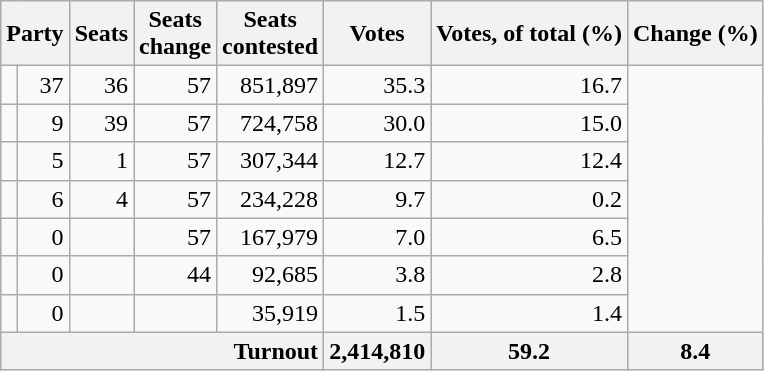<table class="wikitable sortable" style="text-align:right;">
<tr>
<th colspan="2" rowspan="1">Party</th>
<th>Seats</th>
<th>Seats <br>change</th>
<th>Seats <br>contested</th>
<th>Votes</th>
<th>Votes, of total (%)</th>
<th>Change (%)</th>
</tr>
<tr>
<td></td>
<td>37</td>
<td>36</td>
<td>57</td>
<td>851,897</td>
<td>35.3</td>
<td>16.7</td>
</tr>
<tr>
<td></td>
<td>9</td>
<td>39</td>
<td>57</td>
<td>724,758</td>
<td>30.0</td>
<td>15.0</td>
</tr>
<tr>
<td></td>
<td>5</td>
<td>1</td>
<td>57</td>
<td>307,344</td>
<td>12.7</td>
<td>12.4</td>
</tr>
<tr>
<td></td>
<td>6</td>
<td>4</td>
<td>57</td>
<td>234,228</td>
<td>9.7</td>
<td>0.2</td>
</tr>
<tr>
<td></td>
<td>0</td>
<td></td>
<td>57</td>
<td>167,979</td>
<td>7.0</td>
<td>6.5</td>
</tr>
<tr>
<td></td>
<td>0</td>
<td></td>
<td>44</td>
<td>92,685</td>
<td>3.8</td>
<td>2.8</td>
</tr>
<tr>
<td></td>
<td>0</td>
<td></td>
<td></td>
<td>35,919</td>
<td>1.5</td>
<td>1.4</td>
</tr>
<tr class="unsorted">
<th colspan="5" style="text-align:right;">Turnout</th>
<th>2,414,810</th>
<th>59.2</th>
<th>8.4</th>
</tr>
</table>
